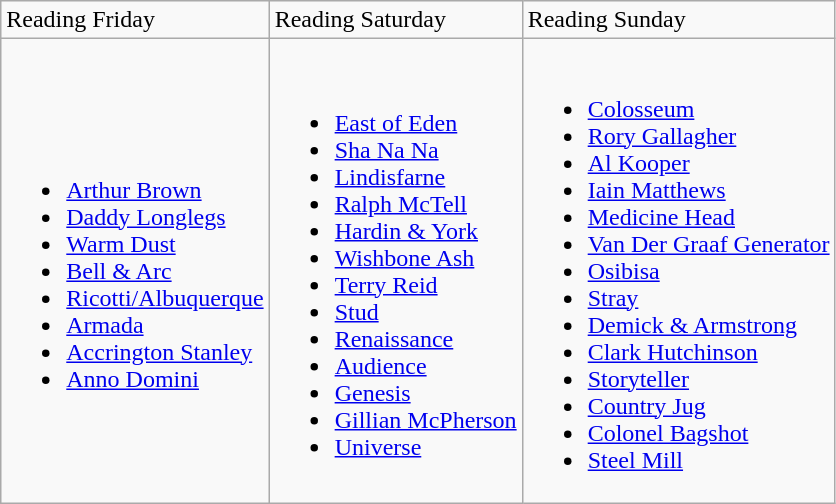<table class="wikitable">
<tr>
<td>Reading Friday</td>
<td>Reading Saturday</td>
<td>Reading Sunday</td>
</tr>
<tr>
<td><br><ul><li><a href='#'>Arthur Brown</a></li><li><a href='#'>Daddy Longlegs</a></li><li><a href='#'>Warm Dust</a></li><li><a href='#'>Bell & Arc</a></li><li><a href='#'>Ricotti/Albuquerque</a></li><li><a href='#'>Armada</a></li><li><a href='#'>Accrington Stanley</a></li><li><a href='#'>Anno Domini</a></li></ul></td>
<td><br><ul><li><a href='#'>East of Eden</a></li><li><a href='#'>Sha Na Na</a></li><li><a href='#'>Lindisfarne</a></li><li><a href='#'>Ralph McTell</a></li><li><a href='#'>Hardin & York</a></li><li><a href='#'>Wishbone Ash</a></li><li><a href='#'>Terry Reid</a></li><li><a href='#'>Stud</a></li><li><a href='#'>Renaissance</a></li><li><a href='#'>Audience</a></li><li><a href='#'>Genesis</a></li><li><a href='#'>Gillian McPherson</a></li><li><a href='#'>Universe</a></li></ul></td>
<td><br><ul><li><a href='#'>Colosseum</a></li><li><a href='#'>Rory Gallagher</a></li><li><a href='#'>Al Kooper</a></li><li><a href='#'>Iain Matthews</a></li><li><a href='#'>Medicine Head</a></li><li><a href='#'>Van Der Graaf Generator</a></li><li><a href='#'>Osibisa</a></li><li><a href='#'>Stray</a></li><li><a href='#'>Demick & Armstrong</a></li><li><a href='#'>Clark Hutchinson</a></li><li><a href='#'>Storyteller</a></li><li><a href='#'>Country Jug</a></li><li><a href='#'>Colonel Bagshot</a></li><li><a href='#'>Steel Mill</a></li></ul></td>
</tr>
</table>
